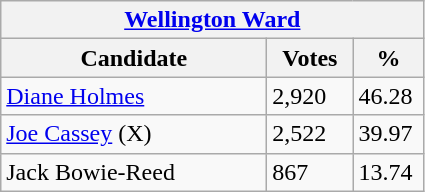<table class="wikitable">
<tr>
<th colspan="3"><a href='#'>Wellington Ward</a></th>
</tr>
<tr>
<th style="width: 170px">Candidate</th>
<th style="width: 50px">Votes</th>
<th style="width: 40px">%</th>
</tr>
<tr>
<td><a href='#'>Diane Holmes</a></td>
<td>2,920</td>
<td>46.28</td>
</tr>
<tr>
<td><a href='#'>Joe Cassey</a> (X)</td>
<td>2,522</td>
<td>39.97</td>
</tr>
<tr>
<td>Jack Bowie-Reed</td>
<td>867</td>
<td>13.74</td>
</tr>
</table>
